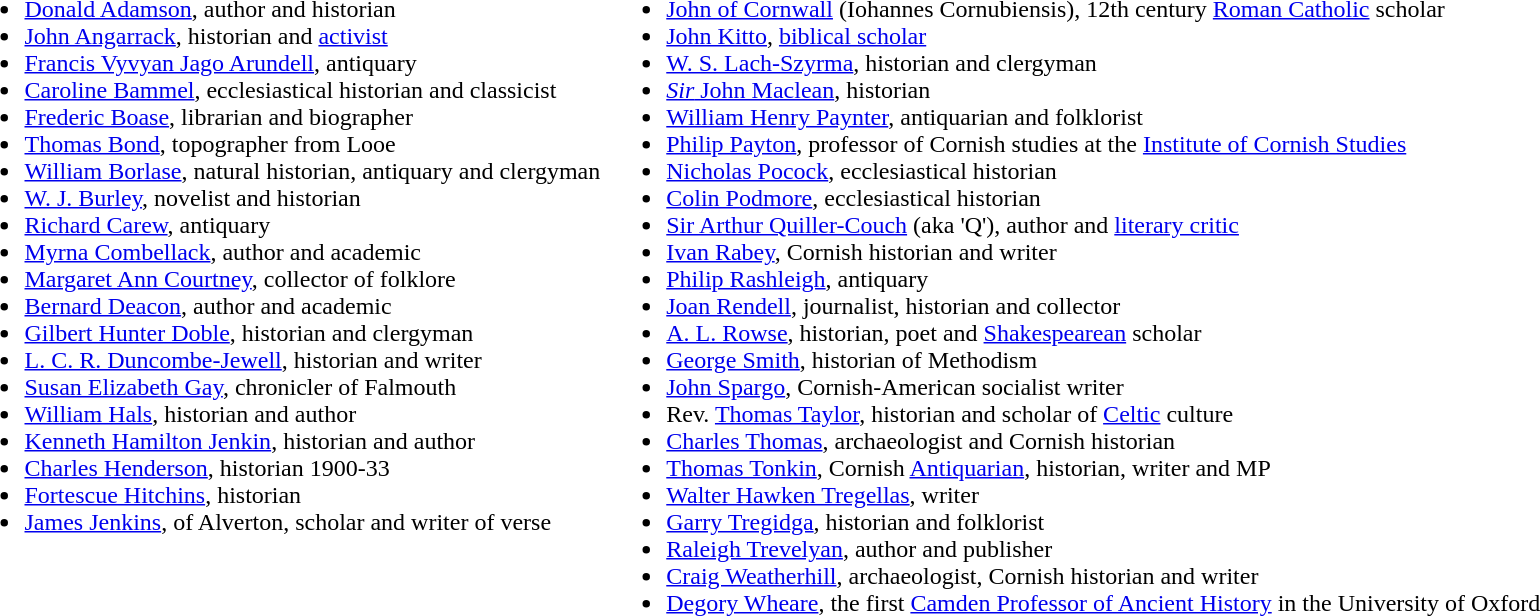<table>
<tr>
<td valign="top"><br><ul><li><a href='#'>Donald Adamson</a>, author and historian</li><li><a href='#'>John Angarrack</a>, historian and <a href='#'>activist</a></li><li><a href='#'>Francis Vyvyan Jago Arundell</a>, antiquary</li><li><a href='#'>Caroline Bammel</a>, ecclesiastical historian and classicist</li><li><a href='#'>Frederic Boase</a>, librarian and biographer</li><li><a href='#'>Thomas Bond</a>, topographer from Looe</li><li><a href='#'>William Borlase</a>, natural historian, antiquary and clergyman</li><li><a href='#'>W. J. Burley</a>, novelist and historian</li><li><a href='#'>Richard Carew</a>, antiquary</li><li><a href='#'>Myrna Combellack</a>, author and academic</li><li><a href='#'>Margaret Ann Courtney</a>, collector of folklore</li><li><a href='#'>Bernard Deacon</a>, author and academic</li><li><a href='#'>Gilbert Hunter Doble</a>, historian and clergyman</li><li><a href='#'>L. C. R. Duncombe-Jewell</a>, historian and writer</li><li><a href='#'>Susan Elizabeth Gay</a>, chronicler of Falmouth</li><li><a href='#'>William Hals</a>, historian and author</li><li><a href='#'>Kenneth Hamilton Jenkin</a>, historian and author</li><li><a href='#'>Charles Henderson</a>, historian 1900-33</li><li><a href='#'>Fortescue Hitchins</a>, historian</li><li><a href='#'>James Jenkins</a>, of Alverton, scholar and writer of verse</li></ul></td>
<td valign="top"><br><ul><li><a href='#'>John of Cornwall</a> (Iohannes Cornubiensis), 12th century <a href='#'>Roman Catholic</a> scholar</li><li><a href='#'>John Kitto</a>, <a href='#'>biblical scholar</a></li><li><a href='#'>W. S. Lach-Szyrma</a>, historian and clergyman</li><li><a href='#'><em>Sir</em> John Maclean</a>, historian</li><li><a href='#'>William Henry Paynter</a>, antiquarian and folklorist</li><li><a href='#'>Philip Payton</a>, professor of Cornish studies at the <a href='#'>Institute of Cornish Studies</a></li><li><a href='#'>Nicholas Pocock</a>, ecclesiastical historian</li><li><a href='#'>Colin Podmore</a>, ecclesiastical historian</li><li><a href='#'>Sir Arthur Quiller-Couch</a> (aka 'Q'), author and <a href='#'>literary critic</a></li><li><a href='#'>Ivan Rabey</a>, Cornish historian and writer</li><li><a href='#'>Philip Rashleigh</a>, antiquary</li><li><a href='#'>Joan Rendell</a>, journalist, historian and collector</li><li><a href='#'>A. L. Rowse</a>, historian, poet and <a href='#'>Shakespearean</a> scholar</li><li><a href='#'>George Smith</a>, historian of Methodism</li><li><a href='#'>John Spargo</a>, Cornish-American socialist writer</li><li>Rev. <a href='#'>Thomas Taylor</a>, historian and scholar of <a href='#'>Celtic</a> culture</li><li><a href='#'>Charles Thomas</a>, archaeologist and Cornish historian</li><li><a href='#'>Thomas Tonkin</a>, Cornish <a href='#'>Antiquarian</a>, historian, writer and MP</li><li><a href='#'>Walter Hawken Tregellas</a>, writer</li><li><a href='#'>Garry Tregidga</a>, historian and folklorist</li><li><a href='#'>Raleigh Trevelyan</a>, author and publisher</li><li><a href='#'>Craig Weatherhill</a>, archaeologist, Cornish historian and writer</li><li><a href='#'>Degory Wheare</a>, the first <a href='#'>Camden Professor of Ancient History</a> in the University of Oxford</li></ul></td>
</tr>
</table>
